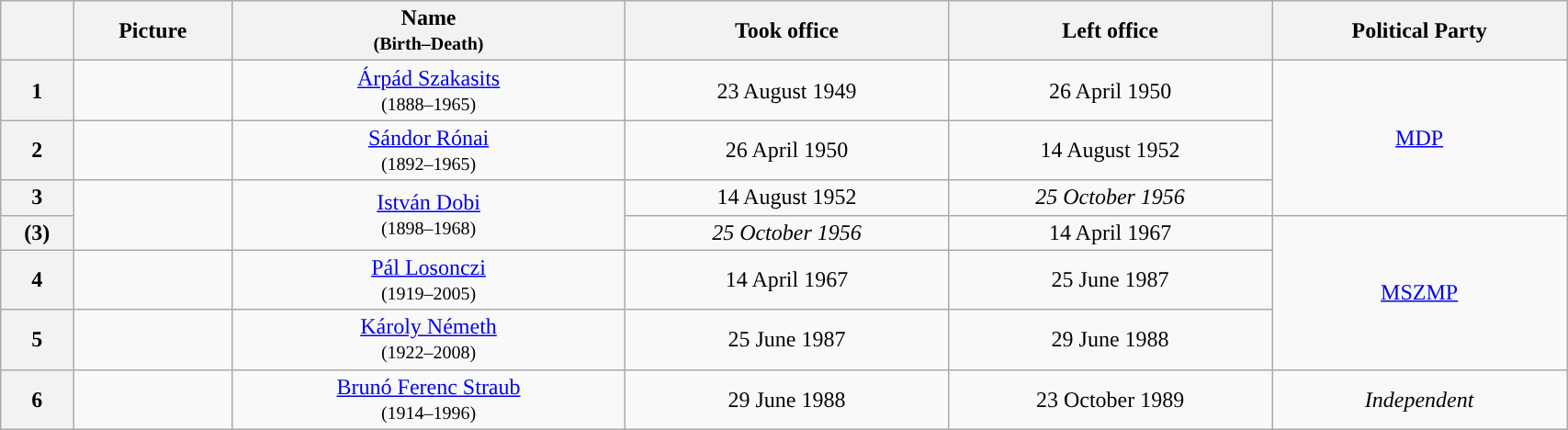<table class="wikitable" style="width:90%; text-align:center;">
<tr>
<th></th>
<th>Picture</th>
<th>Name<br><small>(Birth–Death)</small></th>
<th>Took office</th>
<th>Left office</th>
<th>Political Party</th>
</tr>
<tr>
<th style="background-color:">1</th>
<td></td>
<td><a href='#'>Árpád Szakasits</a><br><small>(1888–1965)</small></td>
<td>23 August 1949</td>
<td>26 April 1950</td>
<td rowspan=3><a href='#'>MDP</a></td>
</tr>
<tr>
<th style="background-color:">2</th>
<td></td>
<td><a href='#'>Sándor Rónai</a><br><small>(1892–1965)</small></td>
<td>26 April 1950</td>
<td>14 August 1952</td>
</tr>
<tr>
<th style="background-color:">3</th>
<td rowspan=2></td>
<td rowspan=2><a href='#'>István Dobi</a><br><small>(1898–1968)</small></td>
<td>14 August 1952</td>
<td><em>25 October 1956</em></td>
</tr>
<tr>
<th style="background-color:">(3)</th>
<td><em>25 October 1956</em></td>
<td>14 April 1967</td>
<td rowspan=3><a href='#'>MSZMP</a></td>
</tr>
<tr>
<th style="background-color:">4</th>
<td></td>
<td><a href='#'>Pál Losonczi</a><br><small>(1919–2005)</small></td>
<td>14 April 1967</td>
<td>25 June 1987</td>
</tr>
<tr>
<th style="background-color:">5</th>
<td></td>
<td><a href='#'>Károly Németh</a><br><small>(1922–2008)</small></td>
<td>25 June 1987</td>
<td>29 June 1988</td>
</tr>
<tr>
<th style="background:">6</th>
<td></td>
<td><a href='#'>Brunó Ferenc Straub</a><br><small>(1914–1996)</small></td>
<td>29 June 1988</td>
<td>23 October 1989</td>
<td><em>Independent</em></td>
</tr>
</table>
